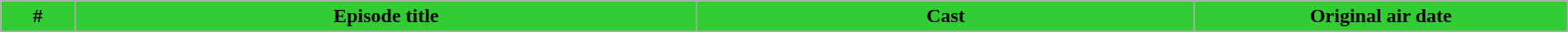<table class="wikitable plainrowheaders" style="margin: auto; width: 100%">
<tr>
<th style="background:#32CD32;" width="3%;">#</th>
<th style="background:#32CD32;" width="25%;">Episode title</th>
<th style="background:#32CD32;" width="20%;">Cast</th>
<th style="background:#32CD32;" width="15%;">Original air date</th>
</tr>
<tr>
</tr>
</table>
